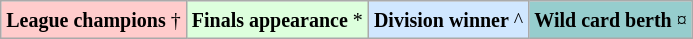<table class="wikitable" border="1">
<tr>
<td bgcolor="#FFCCCC"><small><strong>League champions</strong> †</small></td>
<td bgcolor="#ddffdd"><small><strong>Finals appearance</strong> *</small></td>
<td bgcolor="#D0E7FF"><small><strong>Division winner</strong> ^</small></td>
<td bgcolor="#96CDCD"><small><strong>Wild card berth</strong> ¤</small></td>
</tr>
</table>
